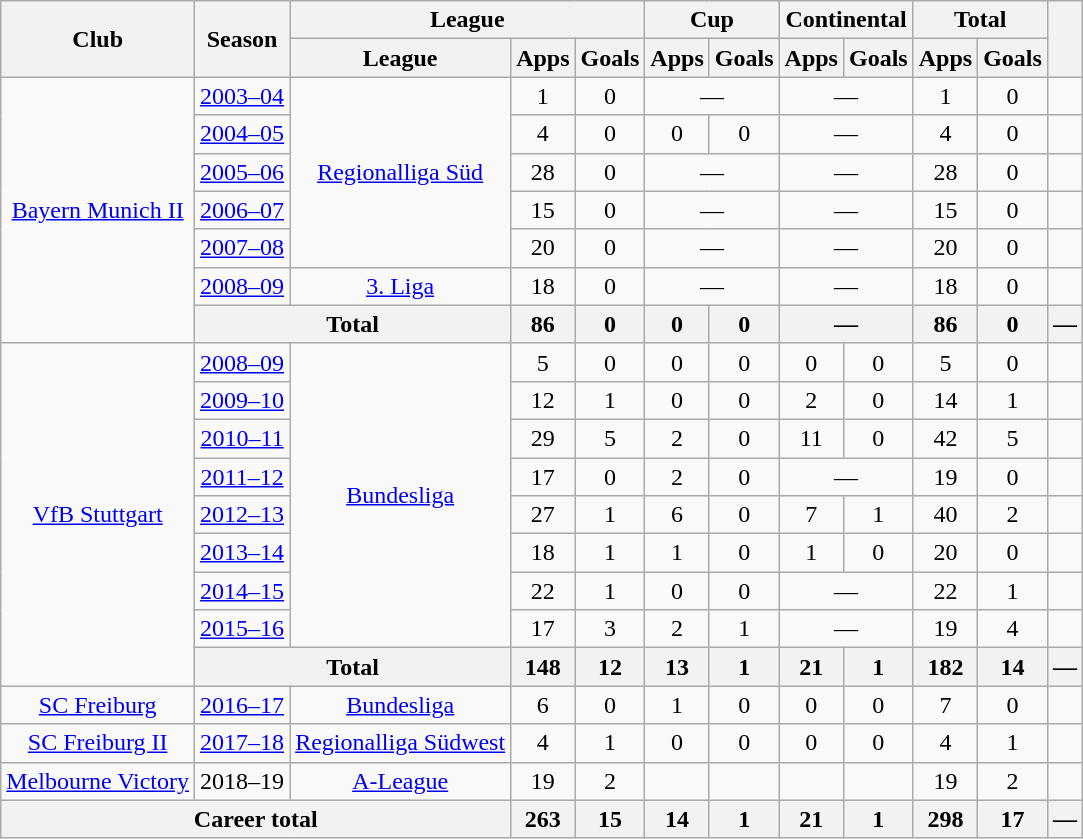<table class="wikitable" style="text-align:center">
<tr>
<th rowspan="2">Club</th>
<th rowspan="2">Season</th>
<th colspan="3">League</th>
<th colspan="2">Cup</th>
<th colspan="2">Continental</th>
<th colspan="2">Total</th>
<th rowspan="2"></th>
</tr>
<tr>
<th>League</th>
<th>Apps</th>
<th>Goals</th>
<th>Apps</th>
<th>Goals</th>
<th>Apps</th>
<th>Goals</th>
<th>Apps</th>
<th>Goals</th>
</tr>
<tr>
<td rowspan="7"><a href='#'>Bayern Munich II</a></td>
<td><a href='#'>2003–04</a></td>
<td rowspan="5"><a href='#'>Regionalliga Süd</a></td>
<td>1</td>
<td>0</td>
<td colspan="2">—</td>
<td colspan="2">—</td>
<td>1</td>
<td>0</td>
<td></td>
</tr>
<tr>
<td><a href='#'>2004–05</a></td>
<td>4</td>
<td>0</td>
<td>0</td>
<td>0</td>
<td colspan="2">—</td>
<td>4</td>
<td>0</td>
<td></td>
</tr>
<tr>
<td><a href='#'>2005–06</a></td>
<td>28</td>
<td>0</td>
<td colspan="2">—</td>
<td colspan="2">—</td>
<td>28</td>
<td>0</td>
<td></td>
</tr>
<tr>
<td><a href='#'>2006–07</a></td>
<td>15</td>
<td>0</td>
<td colspan="2">—</td>
<td colspan="2">—</td>
<td>15</td>
<td>0</td>
<td></td>
</tr>
<tr>
<td><a href='#'>2007–08</a></td>
<td>20</td>
<td>0</td>
<td colspan="2">—</td>
<td colspan="2">—</td>
<td>20</td>
<td>0</td>
<td></td>
</tr>
<tr>
<td><a href='#'>2008–09</a></td>
<td><a href='#'>3. Liga</a></td>
<td>18</td>
<td>0</td>
<td colspan="2">—</td>
<td colspan="2">—</td>
<td>18</td>
<td>0</td>
<td></td>
</tr>
<tr>
<th colspan="2">Total</th>
<th>86</th>
<th>0</th>
<th>0</th>
<th>0</th>
<th colspan="2">—</th>
<th>86</th>
<th>0</th>
<th>—</th>
</tr>
<tr>
<td rowspan="9"><a href='#'>VfB Stuttgart</a></td>
<td><a href='#'>2008–09</a></td>
<td rowspan="8"><a href='#'>Bundesliga</a></td>
<td>5</td>
<td>0</td>
<td>0</td>
<td>0</td>
<td>0</td>
<td>0</td>
<td>5</td>
<td>0</td>
<td></td>
</tr>
<tr>
<td><a href='#'>2009–10</a></td>
<td>12</td>
<td>1</td>
<td>0</td>
<td>0</td>
<td>2</td>
<td>0</td>
<td>14</td>
<td>1</td>
<td></td>
</tr>
<tr>
<td><a href='#'>2010–11</a></td>
<td>29</td>
<td>5</td>
<td>2</td>
<td>0</td>
<td>11</td>
<td>0</td>
<td>42</td>
<td>5</td>
<td></td>
</tr>
<tr>
<td><a href='#'>2011–12</a></td>
<td>17</td>
<td>0</td>
<td>2</td>
<td>0</td>
<td colspan="2">—</td>
<td>19</td>
<td>0</td>
<td></td>
</tr>
<tr>
<td><a href='#'>2012–13</a></td>
<td>27</td>
<td>1</td>
<td>6</td>
<td>0</td>
<td>7</td>
<td>1</td>
<td>40</td>
<td>2</td>
<td></td>
</tr>
<tr>
<td><a href='#'>2013–14</a></td>
<td>18</td>
<td>1</td>
<td>1</td>
<td>0</td>
<td>1</td>
<td>0</td>
<td>20</td>
<td>0</td>
<td></td>
</tr>
<tr>
<td><a href='#'>2014–15</a></td>
<td>22</td>
<td>1</td>
<td>0</td>
<td>0</td>
<td colspan="2">—</td>
<td>22</td>
<td>1</td>
<td></td>
</tr>
<tr>
<td><a href='#'>2015–16</a></td>
<td>17</td>
<td>3</td>
<td>2</td>
<td>1</td>
<td colspan="2">—</td>
<td>19</td>
<td>4</td>
<td></td>
</tr>
<tr>
<th colspan="2">Total</th>
<th>148</th>
<th>12</th>
<th>13</th>
<th>1</th>
<th>21</th>
<th>1</th>
<th>182</th>
<th>14</th>
<th>—</th>
</tr>
<tr>
<td><a href='#'>SC Freiburg</a></td>
<td><a href='#'>2016–17</a></td>
<td><a href='#'>Bundesliga</a></td>
<td>6</td>
<td>0</td>
<td>1</td>
<td>0</td>
<td>0</td>
<td>0</td>
<td>7</td>
<td>0</td>
<td></td>
</tr>
<tr>
<td><a href='#'>SC Freiburg II</a></td>
<td><a href='#'>2017–18</a></td>
<td><a href='#'>Regionalliga Südwest</a></td>
<td>4</td>
<td>1</td>
<td>0</td>
<td>0</td>
<td>0</td>
<td>0</td>
<td>4</td>
<td>1</td>
<td></td>
</tr>
<tr>
<td><a href='#'>Melbourne Victory</a></td>
<td>2018–19</td>
<td><a href='#'>A-League</a></td>
<td>19</td>
<td>2</td>
<td></td>
<td></td>
<td></td>
<td></td>
<td>19</td>
<td>2</td>
<td></td>
</tr>
<tr>
<th colspan="3">Career total</th>
<th>263</th>
<th>15</th>
<th>14</th>
<th>1</th>
<th>21</th>
<th>1</th>
<th>298</th>
<th>17</th>
<th>—</th>
</tr>
</table>
